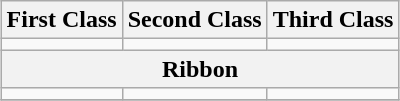<table class="wikitable" style="margin:1em auto; text-align:center;">
<tr>
<th>First Class</th>
<th>Second Class</th>
<th>Third Class</th>
</tr>
<tr>
<td></td>
<td></td>
<td></td>
</tr>
<tr>
<th colspan="3">Ribbon</th>
</tr>
<tr>
<td></td>
<td></td>
<td></td>
</tr>
<tr>
</tr>
</table>
